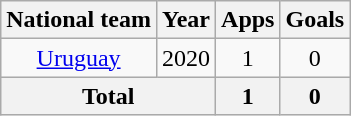<table class="wikitable" style="text-align:center">
<tr>
<th>National team</th>
<th>Year</th>
<th>Apps</th>
<th>Goals</th>
</tr>
<tr>
<td rowspan=1><a href='#'>Uruguay</a></td>
<td>2020</td>
<td>1</td>
<td>0</td>
</tr>
<tr>
<th colspan=2>Total</th>
<th>1</th>
<th>0</th>
</tr>
</table>
